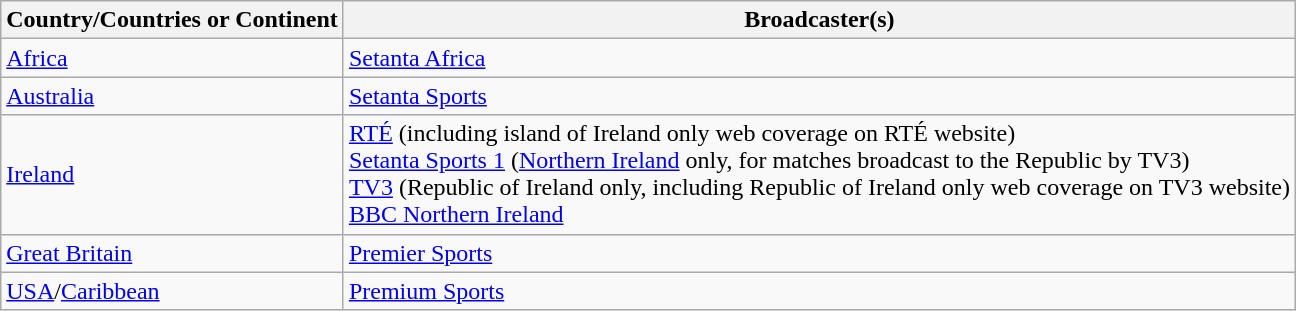<table class="wikitable">
<tr>
<th>Country/Countries or Continent</th>
<th>Broadcaster(s)</th>
</tr>
<tr>
<td><a href='#'>Africa</a></td>
<td><a href='#'>Setanta Africa</a></td>
</tr>
<tr>
<td><a href='#'>Australia</a></td>
<td><a href='#'>Setanta Sports</a></td>
</tr>
<tr>
<td><a href='#'>Ireland</a></td>
<td><a href='#'>RTÉ</a> (including island of Ireland only web coverage on RTÉ website)  <br> <a href='#'>Setanta Sports 1</a> (<a href='#'>Northern Ireland</a> only, for matches broadcast to the Republic by TV3) <br> <a href='#'>TV3</a> (Republic of Ireland only, including Republic of Ireland only web coverage on TV3 website) <br> <a href='#'>BBC Northern Ireland</a></td>
</tr>
<tr>
<td><a href='#'>Great Britain</a></td>
<td><a href='#'>Premier Sports</a></td>
</tr>
<tr>
<td><a href='#'>USA</a>/<a href='#'>Caribbean</a></td>
<td><a href='#'>Premium Sports</a></td>
</tr>
</table>
